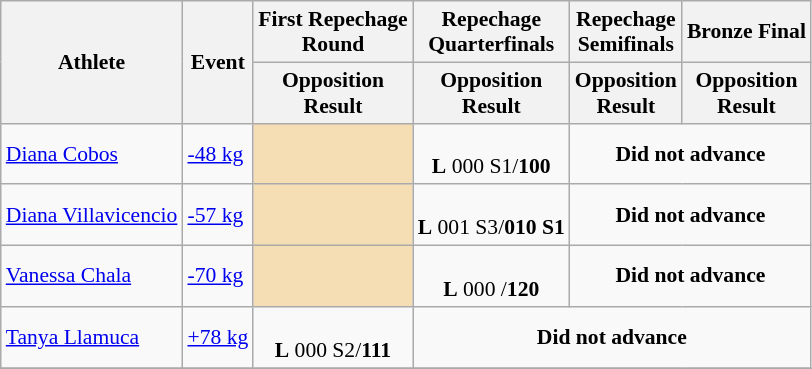<table class="wikitable" style="font-size:90%">
<tr>
<th rowspan="2">Athlete</th>
<th rowspan="2">Event</th>
<th>First Repechage <br>Round</th>
<th>Repechage <br>Quarterfinals</th>
<th>Repechage <br>Semifinals</th>
<th>Bronze Final</th>
</tr>
<tr>
<th>Opposition<br>Result</th>
<th>Opposition<br>Result</th>
<th>Opposition<br>Result</th>
<th>Opposition<br>Result</th>
</tr>
<tr>
<td><a href='#'>Diana Cobos</a></td>
<td><a href='#'>-48 kg</a></td>
<td align="center" bgcolor=wheat></td>
<td align=center><br><strong>L</strong> 000 S1/<strong>100 </strong></td>
<td align=center colspan="7"><strong>Did not advance</strong></td>
</tr>
<tr>
<td><a href='#'>Diana Villavicencio</a></td>
<td><a href='#'>-57 kg</a></td>
<td align="center" bgcolor=wheat></td>
<td align=center><br><strong>L</strong> 001 S3/<strong>010 S1 </strong></td>
<td align=center colspan="7"><strong>Did not advance</strong></td>
</tr>
<tr>
<td><a href='#'>Vanessa Chala</a></td>
<td><a href='#'>-70 kg</a></td>
<td align="center" bgcolor=wheat></td>
<td align=center><br><strong>L</strong> 000 /<strong>120 </strong></td>
<td align=center colspan="7"><strong>Did not advance</strong></td>
</tr>
<tr>
<td><a href='#'>Tanya Llamuca</a></td>
<td><a href='#'>+78 kg</a></td>
<td align=center><br><strong>L</strong> 000 S2/<strong>111 </strong></td>
<td align=center colspan="7"><strong>Did not advance</strong></td>
</tr>
<tr>
</tr>
</table>
